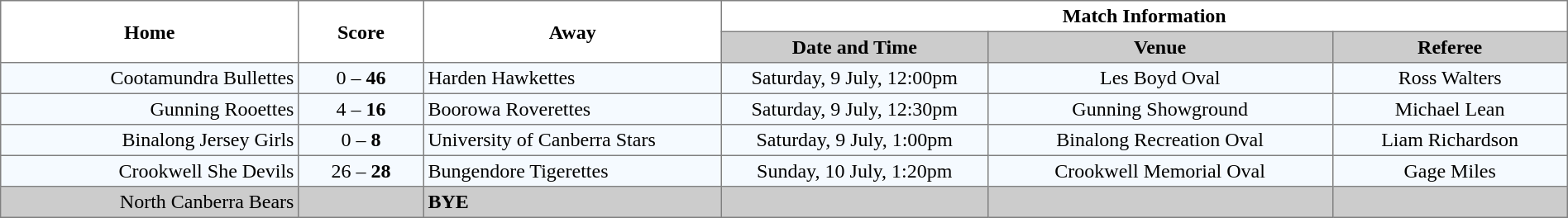<table width="100%" cellspacing="0" cellpadding="3" border="1" style="border-collapse:collapse;  text-align:center;">
<tr>
<th rowspan="2" width="19%">Home</th>
<th rowspan="2" width="8%">Score</th>
<th rowspan="2" width="19%">Away</th>
<th colspan="3">Match Information</th>
</tr>
<tr bgcolor="#CCCCCC">
<th width="17%">Date and Time</th>
<th width="22%">Venue</th>
<th width="50%">Referee</th>
</tr>
<tr style="text-align:center; background:#f5faff;">
<td align="right">Cootamundra Bullettes </td>
<td>0 – <strong>46</strong></td>
<td align="left"> Harden Hawkettes</td>
<td>Saturday, 9 July, 12:00pm</td>
<td>Les Boyd Oval</td>
<td>Ross Walters</td>
</tr>
<tr style="text-align:center; background:#f5faff;">
<td align="right">Gunning Rooettes </td>
<td>4 – <strong>16</strong></td>
<td align="left"> Boorowa Roverettes</td>
<td>Saturday, 9 July, 12:30pm</td>
<td>Gunning Showground</td>
<td>Michael Lean</td>
</tr>
<tr style="text-align:center; background:#f5faff;">
<td align="right">Binalong Jersey Girls </td>
<td>0 – <strong>8</strong></td>
<td align="left"> University of Canberra Stars</td>
<td>Saturday, 9 July, 1:00pm</td>
<td>Binalong Recreation Oval</td>
<td>Liam Richardson</td>
</tr>
<tr style="text-align:center; background:#f5faff;">
<td align="right">Crookwell She Devils </td>
<td>26 – <strong>28</strong></td>
<td align="left"> Bungendore Tigerettes</td>
<td>Sunday, 10 July, 1:20pm</td>
<td>Crookwell Memorial Oval</td>
<td>Gage Miles</td>
</tr>
<tr style="text-align:center; background:#CCCCCC;">
<td align="right">North Canberra Bears </td>
<td></td>
<td align="left"><strong>BYE</strong></td>
<td></td>
<td></td>
<td></td>
</tr>
</table>
